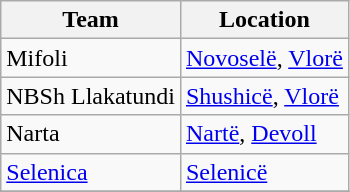<table class="wikitable sortable">
<tr>
<th>Team</th>
<th>Location</th>
</tr>
<tr>
<td>Mifoli</td>
<td><a href='#'>Novoselë</a>, <a href='#'>Vlorë</a></td>
</tr>
<tr>
<td>NBSh Llakatundi</td>
<td><a href='#'>Shushicë</a>, <a href='#'>Vlorë</a></td>
</tr>
<tr>
<td>Narta</td>
<td><a href='#'>Nartë</a>, <a href='#'>Devoll</a></td>
</tr>
<tr>
<td><a href='#'>Selenica</a></td>
<td><a href='#'>Selenicë</a></td>
</tr>
<tr>
</tr>
</table>
